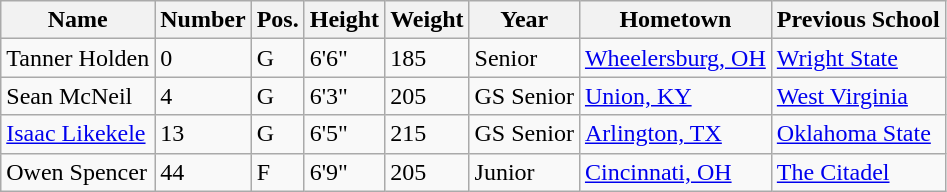<table class="wikitable sortable" border="1">
<tr>
<th>Name</th>
<th>Number</th>
<th>Pos.</th>
<th>Height</th>
<th>Weight</th>
<th>Year</th>
<th>Hometown</th>
<th class="unsortable">Previous School</th>
</tr>
<tr>
<td>Tanner Holden</td>
<td>0</td>
<td>G</td>
<td>6'6"</td>
<td>185</td>
<td>Senior</td>
<td><a href='#'>Wheelersburg, OH</a></td>
<td><a href='#'>Wright State</a></td>
</tr>
<tr>
<td>Sean McNeil</td>
<td>4</td>
<td>G</td>
<td>6'3"</td>
<td>205</td>
<td>GS Senior</td>
<td><a href='#'>Union, KY</a></td>
<td><a href='#'>West Virginia</a></td>
</tr>
<tr>
<td><a href='#'>Isaac Likekele</a></td>
<td>13</td>
<td>G</td>
<td>6'5"</td>
<td>215</td>
<td>GS Senior</td>
<td><a href='#'>Arlington, TX</a></td>
<td><a href='#'>Oklahoma State</a></td>
</tr>
<tr>
<td>Owen Spencer</td>
<td>44</td>
<td>F</td>
<td>6'9"</td>
<td>205</td>
<td>Junior</td>
<td><a href='#'>Cincinnati, OH</a></td>
<td><a href='#'>The Citadel</a></td>
</tr>
</table>
